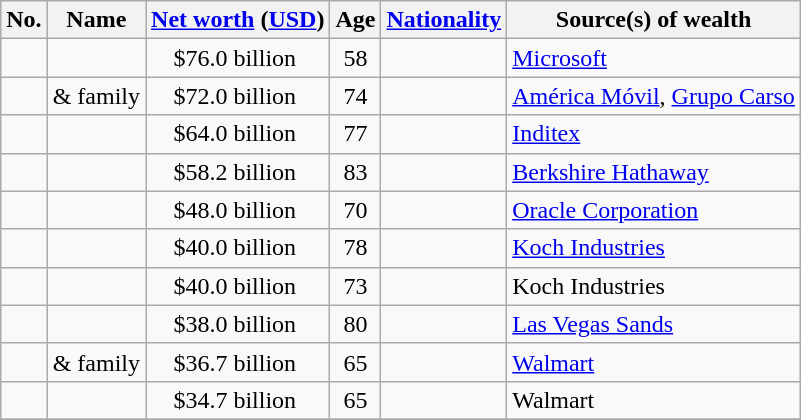<table class="wikitable sortable">
<tr>
<th>No.</th>
<th>Name</th>
<th><a href='#'>Net worth</a> (<a href='#'>USD</a>)</th>
<th>Age</th>
<th><a href='#'>Nationality</a></th>
<th>Source(s) of wealth</th>
</tr>
<tr>
<td style="text-align:center;"> </td>
<td></td>
<td style="text-align:center;">$76.0 billion </td>
<td style="text-align:center;">58</td>
<td></td>
<td><a href='#'>Microsoft</a></td>
</tr>
<tr>
<td style="text-align:center;"> </td>
<td> & family</td>
<td style="text-align:center;">$72.0 billion </td>
<td style="text-align:center;">74</td>
<td></td>
<td><a href='#'>América Móvil</a>, <a href='#'>Grupo Carso</a></td>
</tr>
<tr>
<td style="text-align:center;"> </td>
<td></td>
<td style="text-align:center;">$64.0 billion </td>
<td style="text-align:center;">77</td>
<td></td>
<td><a href='#'>Inditex</a></td>
</tr>
<tr>
<td style="text-align:center;"> </td>
<td></td>
<td style="text-align:center;">$58.2 billion </td>
<td style="text-align:center;">83</td>
<td></td>
<td><a href='#'>Berkshire Hathaway</a></td>
</tr>
<tr>
<td style="text-align:center;"> </td>
<td></td>
<td style="text-align:center;">$48.0 billion </td>
<td style="text-align:center;">70</td>
<td></td>
<td><a href='#'>Oracle Corporation</a></td>
</tr>
<tr>
<td style="text-align:center;"> </td>
<td></td>
<td style="text-align:center;">$40.0 billion </td>
<td style="text-align:center;">78</td>
<td></td>
<td><a href='#'>Koch Industries</a></td>
</tr>
<tr>
<td style="text-align:center;"> </td>
<td></td>
<td style="text-align:center;">$40.0 billion </td>
<td style="text-align:center;">73</td>
<td></td>
<td>Koch Industries</td>
</tr>
<tr>
<td style="text-align:center;"> </td>
<td></td>
<td style="text-align:center;">$38.0 billion </td>
<td style="text-align:center;">80</td>
<td></td>
<td><a href='#'>Las Vegas Sands</a></td>
</tr>
<tr>
<td style="text-align:center;"> </td>
<td> & family</td>
<td style="text-align:center;">$36.7 billion </td>
<td style="text-align:center;">65</td>
<td></td>
<td><a href='#'>Walmart</a></td>
</tr>
<tr>
<td style="text-align:center;"> </td>
<td></td>
<td style="text-align:center;">$34.7 billion </td>
<td style="text-align:center;">65</td>
<td></td>
<td>Walmart</td>
</tr>
<tr>
</tr>
</table>
